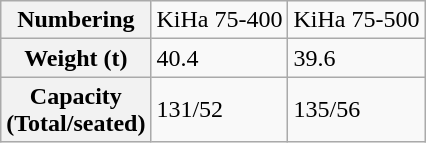<table class="wikitable">
<tr>
<th>Numbering</th>
<td>KiHa 75-400</td>
<td>KiHa 75-500</td>
</tr>
<tr>
<th>Weight (t)</th>
<td>40.4</td>
<td>39.6</td>
</tr>
<tr>
<th>Capacity<br>(Total/seated)</th>
<td>131/52</td>
<td>135/56</td>
</tr>
</table>
